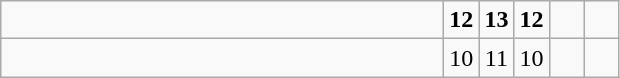<table class="wikitable">
<tr>
<td style="width:18em"><strong></strong></td>
<td align=center style="width:1em"><strong>12</strong></td>
<td align=center style="width:1em"><strong>13</strong></td>
<td align=center style="width:1em"><strong>12</strong></td>
<td align=center style="width:1em"></td>
<td align=center style="width:1em"></td>
</tr>
<tr>
<td style="width:18em"></td>
<td align=center style="width:1em">10</td>
<td align=center style="width:1em">11</td>
<td align=center style="width:1em">10</td>
<td align=center style="width:1em"></td>
<td align=center style="width:1em"></td>
</tr>
</table>
